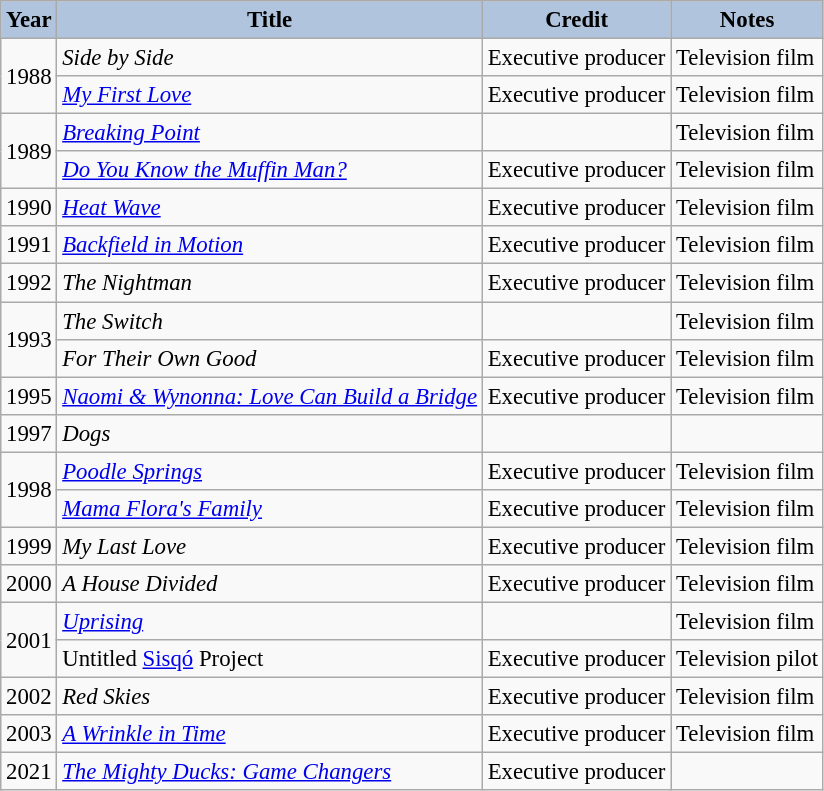<table class="wikitable" style="font-size:95%;">
<tr>
<th style="background:#B0C4DE;">Year</th>
<th style="background:#B0C4DE;">Title</th>
<th style="background:#B0C4DE;">Credit</th>
<th style="background:#B0C4DE;">Notes</th>
</tr>
<tr>
<td rowspan=2>1988</td>
<td><em>Side by Side</em></td>
<td>Executive producer</td>
<td>Television film</td>
</tr>
<tr>
<td><em><a href='#'>My First Love</a></em></td>
<td>Executive producer</td>
<td>Television film</td>
</tr>
<tr>
<td rowspan=2>1989</td>
<td><em><a href='#'>Breaking Point</a></em></td>
<td></td>
<td>Television film</td>
</tr>
<tr>
<td><em><a href='#'>Do You Know the Muffin Man?</a></em></td>
<td>Executive producer</td>
<td>Television film</td>
</tr>
<tr>
<td>1990</td>
<td><em><a href='#'>Heat Wave</a></em></td>
<td>Executive producer</td>
<td>Television film</td>
</tr>
<tr>
<td>1991</td>
<td><em><a href='#'>Backfield in Motion</a></em></td>
<td>Executive producer</td>
<td>Television film</td>
</tr>
<tr>
<td>1992</td>
<td><em>The Nightman</em></td>
<td>Executive producer</td>
<td>Television film</td>
</tr>
<tr>
<td rowspan=2>1993</td>
<td><em>The Switch</em></td>
<td></td>
<td>Television film</td>
</tr>
<tr>
<td><em>For Their Own Good</em></td>
<td>Executive producer</td>
<td>Television film</td>
</tr>
<tr>
<td>1995</td>
<td><em><a href='#'>Naomi & Wynonna: Love Can Build a Bridge</a></em></td>
<td>Executive producer</td>
<td>Television film</td>
</tr>
<tr>
<td>1997</td>
<td><em>Dogs</em></td>
<td></td>
<td></td>
</tr>
<tr>
<td rowspan=2>1998</td>
<td><em><a href='#'>Poodle Springs</a></em></td>
<td>Executive producer</td>
<td>Television film</td>
</tr>
<tr>
<td><em><a href='#'>Mama Flora's Family</a></em></td>
<td>Executive producer</td>
<td>Television film</td>
</tr>
<tr>
<td>1999</td>
<td><em>My Last Love</em></td>
<td>Executive producer</td>
<td>Television film</td>
</tr>
<tr>
<td>2000</td>
<td><em>A House Divided</em></td>
<td>Executive producer</td>
<td>Television film</td>
</tr>
<tr>
<td rowspan=2>2001</td>
<td><em><a href='#'>Uprising</a></em></td>
<td></td>
<td>Television film</td>
</tr>
<tr>
<td>Untitled <a href='#'>Sisqó</a> Project</td>
<td>Executive producer</td>
<td>Television pilot</td>
</tr>
<tr>
<td>2002</td>
<td><em>Red Skies</em></td>
<td>Executive producer</td>
<td>Television film</td>
</tr>
<tr>
<td>2003</td>
<td><em><a href='#'>A Wrinkle in Time</a></em></td>
<td>Executive producer</td>
<td>Television film</td>
</tr>
<tr>
<td>2021</td>
<td><em><a href='#'>The Mighty Ducks: Game Changers</a></em></td>
<td>Executive producer</td>
<td></td>
</tr>
</table>
